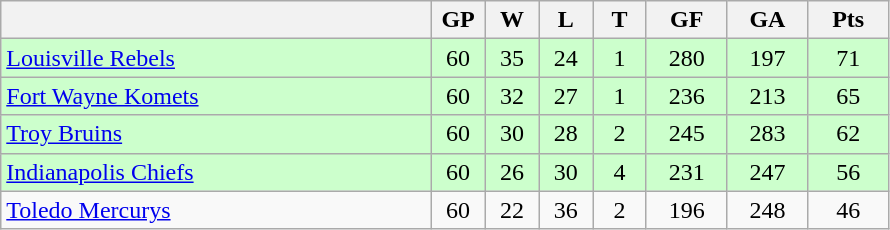<table class="wikitable">
<tr>
<th width="40%"></th>
<th width="5%">GP</th>
<th width="5%">W</th>
<th width="5%">L</th>
<th width="5%">T</th>
<th width="7.5%">GF</th>
<th width="7.5%">GA</th>
<th width="7.5%">Pts</th>
</tr>
<tr align="center" bgcolor="#CCFFCC">
<td align="left"><a href='#'>Louisville Rebels</a></td>
<td>60</td>
<td>35</td>
<td>24</td>
<td>1</td>
<td>280</td>
<td>197</td>
<td>71</td>
</tr>
<tr align="center" bgcolor="#CCFFCC">
<td align="left"><a href='#'>Fort Wayne Komets</a></td>
<td>60</td>
<td>32</td>
<td>27</td>
<td>1</td>
<td>236</td>
<td>213</td>
<td>65</td>
</tr>
<tr align="center" bgcolor="#CCFFCC">
<td align="left"><a href='#'>Troy Bruins</a></td>
<td>60</td>
<td>30</td>
<td>28</td>
<td>2</td>
<td>245</td>
<td>283</td>
<td>62</td>
</tr>
<tr align="center" bgcolor="#CCFFCC">
<td align="left"><a href='#'>Indianapolis Chiefs</a></td>
<td>60</td>
<td>26</td>
<td>30</td>
<td>4</td>
<td>231</td>
<td>247</td>
<td>56</td>
</tr>
<tr align="center">
<td align="left"><a href='#'>Toledo Mercurys</a></td>
<td>60</td>
<td>22</td>
<td>36</td>
<td>2</td>
<td>196</td>
<td>248</td>
<td>46</td>
</tr>
</table>
